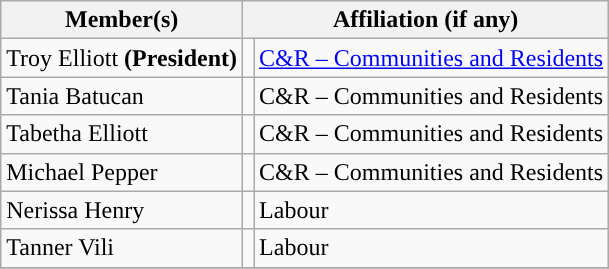<table class="wikitable">
<tr>
<th>Member(s)</th>
<th colspan="2">Affiliation (if any)</th>
</tr>
<tr>
<td>Troy Elliott <strong>(President)</strong></td>
<td></td>
<td><a href='#'>C&R – Communities and Residents</a></td>
</tr>
<tr>
<td>Tania Batucan</td>
<td></td>
<td>C&R – Communities and Residents</td>
</tr>
<tr>
<td>Tabetha Elliott</td>
<td></td>
<td>C&R – Communities and Residents</td>
</tr>
<tr>
<td>Michael Pepper</td>
<td></td>
<td>C&R – Communities and Residents</td>
</tr>
<tr>
<td>Nerissa Henry</td>
<td></td>
<td>Labour</td>
</tr>
<tr>
<td>Tanner Vili</td>
<td></td>
<td>Labour</td>
</tr>
<tr>
</tr>
</table>
